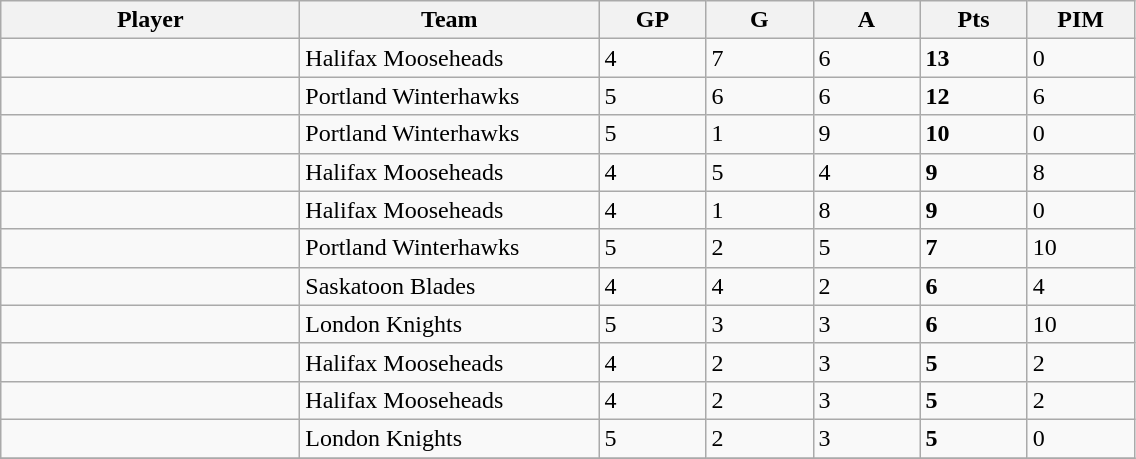<table class="wikitable sortable">
<tr>
<th style="width:12em">Player</th>
<th style="width:12em">Team</th>
<th style="width:4em">GP</th>
<th style="width:4em">G</th>
<th style="width:4em">A</th>
<th style="width:4em">Pts</th>
<th style="width:4em">PIM</th>
</tr>
<tr>
<td></td>
<td align=left>Halifax Mooseheads</td>
<td>4</td>
<td>7</td>
<td>6</td>
<td><strong>13</strong></td>
<td>0</td>
</tr>
<tr>
<td></td>
<td align=left>Portland Winterhawks</td>
<td>5</td>
<td>6</td>
<td>6</td>
<td><strong>12</strong></td>
<td>6</td>
</tr>
<tr>
<td></td>
<td align=left>Portland Winterhawks</td>
<td>5</td>
<td>1</td>
<td>9</td>
<td><strong>10</strong></td>
<td>0</td>
</tr>
<tr>
<td></td>
<td align=left>Halifax Mooseheads</td>
<td>4</td>
<td>5</td>
<td>4</td>
<td><strong>9</strong></td>
<td>8</td>
</tr>
<tr>
<td></td>
<td align=left>Halifax Mooseheads</td>
<td>4</td>
<td>1</td>
<td>8</td>
<td><strong>9</strong></td>
<td>0</td>
</tr>
<tr>
<td></td>
<td align=left>Portland Winterhawks</td>
<td>5</td>
<td>2</td>
<td>5</td>
<td><strong>7</strong></td>
<td>10</td>
</tr>
<tr>
<td></td>
<td align=left>Saskatoon Blades</td>
<td>4</td>
<td>4</td>
<td>2</td>
<td><strong>6</strong></td>
<td>4</td>
</tr>
<tr>
<td></td>
<td align=left>London Knights</td>
<td>5</td>
<td>3</td>
<td>3</td>
<td><strong>6</strong></td>
<td>10</td>
</tr>
<tr>
<td></td>
<td align=left>Halifax Mooseheads</td>
<td>4</td>
<td>2</td>
<td>3</td>
<td><strong>5</strong></td>
<td>2</td>
</tr>
<tr>
<td></td>
<td align=left>Halifax Mooseheads</td>
<td>4</td>
<td>2</td>
<td>3</td>
<td><strong>5</strong></td>
<td>2</td>
</tr>
<tr>
<td></td>
<td align=left>London Knights</td>
<td>5</td>
<td>2</td>
<td>3</td>
<td><strong>5</strong></td>
<td>0</td>
</tr>
<tr>
</tr>
</table>
